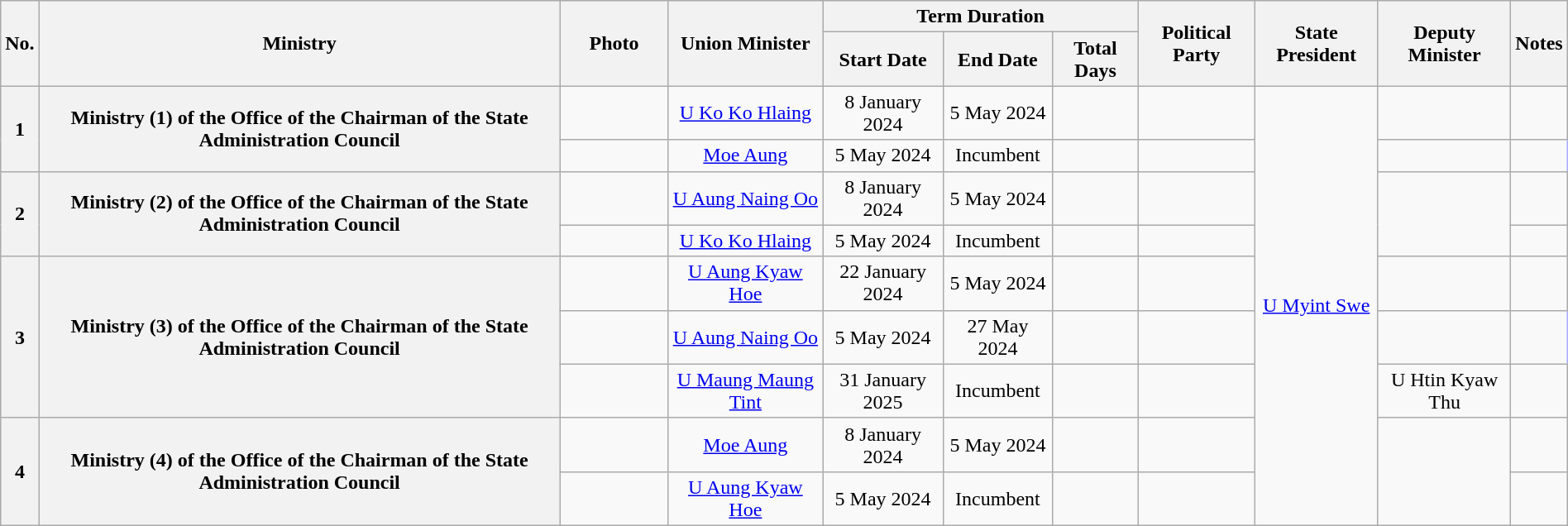<table class="wikitable" style="text-align:center; width:100%; border:1px #AAAAFF solid">
<tr>
<th rowspan=2>No.</th>
<th rowspan=2>Ministry</th>
<th width=80 rowspan=2>Photo</th>
<th rowspan=2>Union Minister</th>
<th colspan=3>Term Duration</th>
<th rowspan=2>Political Party</th>
<th rowspan=2>State President</th>
<th rowspan=2>Deputy Minister</th>
<th rowspan=2>Notes</th>
</tr>
<tr>
<th>Start Date</th>
<th>End Date</th>
<th>Total Days</th>
</tr>
<tr>
<th rowspan="2"><strong>1</strong></th>
<th rowspan="2">Ministry (1) of the Office of the Chairman of the State Administration Council</th>
<td></td>
<td><a href='#'>U Ko Ko Hlaing</a></td>
<td>8 January 2024</td>
<td>5 May 2024</td>
<td></td>
<td></td>
<td rowspan="9"><a href='#'>U Myint Swe</a> </td>
<td></td>
<td></td>
</tr>
<tr>
<td></td>
<td><a href='#'>Moe Aung</a></td>
<td>5 May 2024 </td>
<td>Incumbent</td>
<td></td>
<td></td>
<td></td>
</tr>
<tr>
<th rowspan="2"><strong>2</strong></th>
<th rowspan="2">Ministry (2) of the Office of the Chairman of the State Administration Council</th>
<td></td>
<td><a href='#'>U Aung Naing Oo</a></td>
<td>8 January 2024</td>
<td>5 May 2024</td>
<td></td>
<td></td>
<td rowspan="2"></td>
<td></td>
</tr>
<tr>
<td></td>
<td><a href='#'>U Ko Ko Hlaing</a></td>
<td>5 May 2024</td>
<td>Incumbent</td>
<td></td>
<td></td>
<td></td>
</tr>
<tr>
<th rowspan="3"><strong>3</strong></th>
<th rowspan="3">Ministry (3) of the Office of the Chairman of the State Administration Council</th>
<td></td>
<td><a href='#'>U Aung Kyaw Hoe</a></td>
<td>22 January 2024</td>
<td>5 May 2024</td>
<td></td>
<td></td>
<td></td>
<td></td>
</tr>
<tr>
<td></td>
<td><a href='#'>U Aung Naing Oo</a></td>
<td>5 May 2024</td>
<td>27 May 2024</td>
<td></td>
<td></td>
<td></td>
</tr>
<tr>
<td></td>
<td><a href='#'>U Maung Maung Tint</a></td>
<td>31 January 2025</td>
<td>Incumbent</td>
<td></td>
<td></td>
<td>U Htin Kyaw Thu</td>
<td></td>
</tr>
<tr>
<th rowspan="2"><strong>4</strong></th>
<th rowspan="2">Ministry (4) of the Office of the Chairman of the State Administration Council</th>
<td></td>
<td><a href='#'>Moe Aung</a></td>
<td>8 January 2024</td>
<td>5 May 2024</td>
<td></td>
<td></td>
<td rowspan="2"></td>
<td></td>
</tr>
<tr>
<td></td>
<td><a href='#'>U Aung Kyaw Hoe</a></td>
<td>5 May 2024</td>
<td>Incumbent</td>
<td></td>
<td></td>
<td></td>
</tr>
</table>
